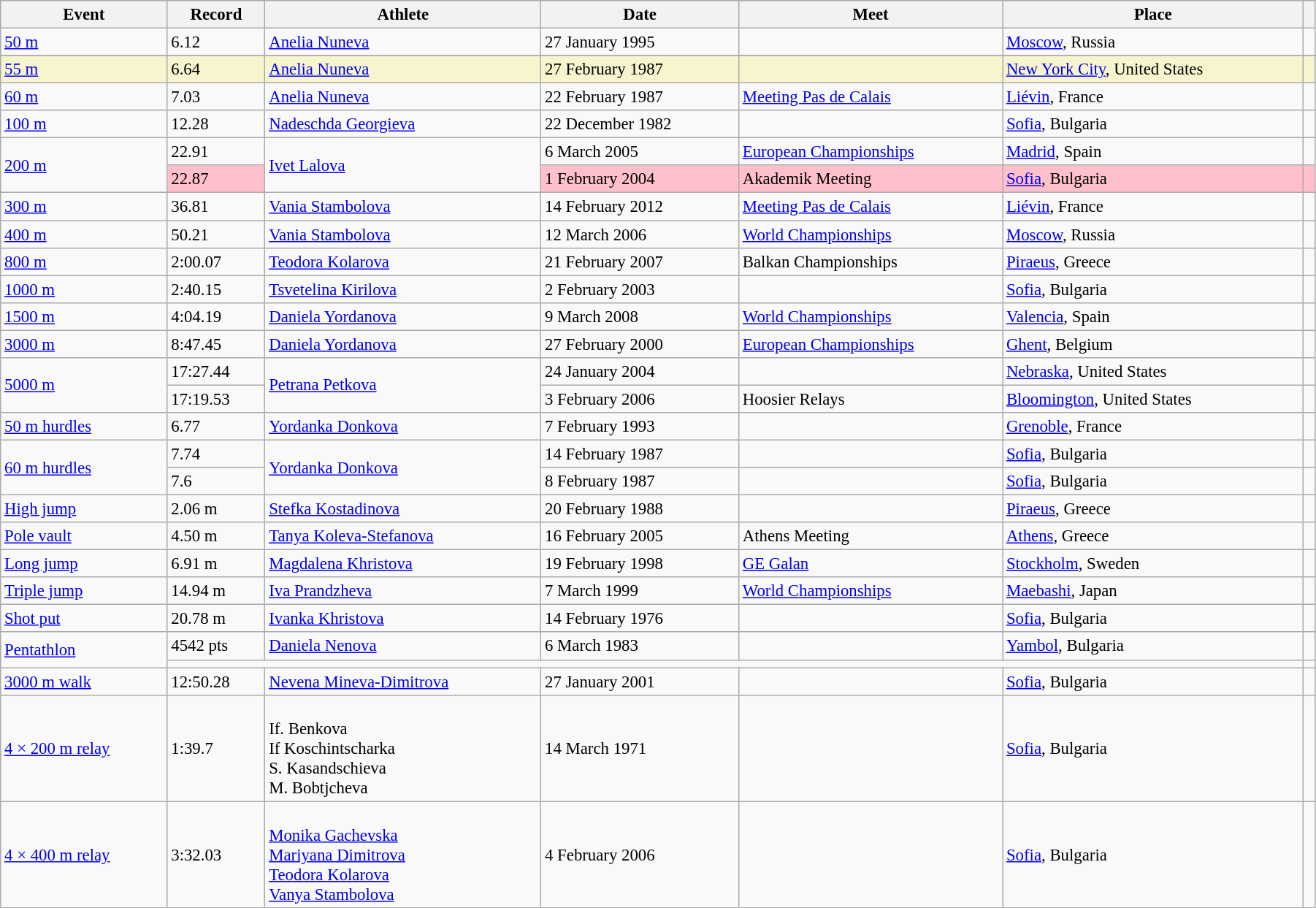<table class="wikitable" style="font-size:95%; width: 95%;">
<tr>
<th>Event</th>
<th>Record</th>
<th>Athlete</th>
<th>Date</th>
<th>Meet</th>
<th>Place</th>
<th></th>
</tr>
<tr>
<td><a href='#'>50 m</a></td>
<td>6.12</td>
<td><a href='#'>Anelia Nuneva</a></td>
<td>27 January 1995</td>
<td></td>
<td><a href='#'>Moscow</a>, Russia</td>
<td></td>
</tr>
<tr>
</tr>
<tr style="background:#f6F5CE;">
<td><a href='#'>55 m</a></td>
<td>6.64</td>
<td><a href='#'>Anelia Nuneva</a></td>
<td>27 February 1987</td>
<td></td>
<td><a href='#'>New York City</a>, United States</td>
<td></td>
</tr>
<tr>
<td><a href='#'>60 m</a></td>
<td>7.03</td>
<td><a href='#'>Anelia Nuneva</a></td>
<td>22 February 1987</td>
<td><a href='#'>Meeting Pas de Calais</a></td>
<td><a href='#'>Liévin</a>, France</td>
<td></td>
</tr>
<tr>
<td><a href='#'>100 m</a></td>
<td>12.28</td>
<td><a href='#'>Nadeschda Georgieva</a></td>
<td>22 December 1982</td>
<td></td>
<td><a href='#'>Sofia</a>, Bulgaria</td>
<td></td>
</tr>
<tr>
<td rowspan=2><a href='#'>200 m</a></td>
<td>22.91</td>
<td rowspan=2><a href='#'>Ivet Lalova</a></td>
<td>6 March 2005</td>
<td><a href='#'>European Championships</a></td>
<td><a href='#'>Madrid</a>, Spain</td>
<td></td>
</tr>
<tr style="background:pink">
<td>22.87</td>
<td>1 February 2004</td>
<td>Akademik Meeting</td>
<td><a href='#'>Sofia</a>, Bulgaria</td>
<td></td>
</tr>
<tr>
<td><a href='#'>300 m</a></td>
<td>36.81</td>
<td><a href='#'>Vania Stambolova</a></td>
<td>14 February 2012</td>
<td><a href='#'>Meeting Pas de Calais</a></td>
<td><a href='#'>Liévin</a>, France</td>
<td></td>
</tr>
<tr>
<td><a href='#'>400 m</a></td>
<td>50.21</td>
<td><a href='#'>Vania Stambolova</a></td>
<td>12 March 2006</td>
<td><a href='#'>World Championships</a></td>
<td><a href='#'>Moscow</a>, Russia</td>
<td></td>
</tr>
<tr>
<td><a href='#'>800 m</a></td>
<td>2:00.07</td>
<td><a href='#'>Teodora Kolarova</a></td>
<td>21 February 2007</td>
<td>Balkan Championships</td>
<td><a href='#'>Piraeus</a>, Greece</td>
<td></td>
</tr>
<tr>
<td><a href='#'>1000 m</a></td>
<td>2:40.15</td>
<td><a href='#'>Tsvetelina Kirilova</a></td>
<td>2 February 2003</td>
<td></td>
<td><a href='#'>Sofia</a>, Bulgaria</td>
<td></td>
</tr>
<tr>
<td><a href='#'>1500 m</a></td>
<td>4:04.19</td>
<td><a href='#'>Daniela Yordanova</a></td>
<td>9 March 2008</td>
<td><a href='#'>World Championships</a></td>
<td><a href='#'>Valencia</a>, Spain</td>
<td></td>
</tr>
<tr>
<td><a href='#'>3000 m</a></td>
<td>8:47.45</td>
<td><a href='#'>Daniela Yordanova</a></td>
<td>27 February 2000</td>
<td><a href='#'>European Championships</a></td>
<td><a href='#'>Ghent</a>, Belgium</td>
<td></td>
</tr>
<tr>
<td rowspan=2><a href='#'>5000 m</a></td>
<td>17:27.44</td>
<td rowspan=2><a href='#'>Petrana Petkova</a></td>
<td>24 January 2004</td>
<td></td>
<td><a href='#'>Nebraska</a>, United States</td>
<td></td>
</tr>
<tr>
<td>17:19.53 </td>
<td>3 February 2006</td>
<td>Hoosier Relays</td>
<td><a href='#'>Bloomington</a>, United States</td>
<td></td>
</tr>
<tr>
<td><a href='#'>50 m hurdles</a></td>
<td>6.77</td>
<td><a href='#'>Yordanka Donkova</a></td>
<td>7 February 1993</td>
<td></td>
<td><a href='#'>Grenoble</a>, France</td>
<td></td>
</tr>
<tr>
<td rowspan=2><a href='#'>60 m hurdles</a></td>
<td>7.74</td>
<td rowspan=2><a href='#'>Yordanka Donkova</a></td>
<td>14 February 1987</td>
<td></td>
<td><a href='#'>Sofia</a>, Bulgaria</td>
<td></td>
</tr>
<tr>
<td>7.6 </td>
<td>8 February 1987</td>
<td></td>
<td><a href='#'>Sofia</a>, Bulgaria</td>
<td></td>
</tr>
<tr>
<td><a href='#'>High jump</a></td>
<td>2.06 m</td>
<td><a href='#'>Stefka Kostadinova</a></td>
<td>20 February 1988</td>
<td></td>
<td><a href='#'>Piraeus</a>, Greece</td>
<td></td>
</tr>
<tr>
<td><a href='#'>Pole vault</a></td>
<td>4.50 m </td>
<td><a href='#'>Tanya Koleva-Stefanova</a></td>
<td>16 February 2005</td>
<td>Athens Meeting</td>
<td><a href='#'>Athens</a>, Greece</td>
<td></td>
</tr>
<tr>
<td><a href='#'>Long jump</a></td>
<td>6.91 m</td>
<td><a href='#'>Magdalena Khristova</a></td>
<td>19 February 1998</td>
<td><a href='#'>GE Galan</a></td>
<td><a href='#'>Stockholm</a>, Sweden</td>
<td></td>
</tr>
<tr>
<td><a href='#'>Triple jump</a></td>
<td>14.94 m</td>
<td><a href='#'>Iva Prandzheva</a></td>
<td>7 March 1999</td>
<td><a href='#'>World Championships</a></td>
<td><a href='#'>Maebashi</a>, Japan</td>
<td></td>
</tr>
<tr>
<td><a href='#'>Shot put</a></td>
<td>20.78 m</td>
<td><a href='#'>Ivanka Khristova</a></td>
<td>14 February 1976</td>
<td></td>
<td><a href='#'>Sofia</a>, Bulgaria</td>
<td></td>
</tr>
<tr>
<td rowspan=2><a href='#'>Pentathlon</a></td>
<td>4542 pts</td>
<td><a href='#'>Daniela Nenova</a></td>
<td>6 March 1983</td>
<td></td>
<td><a href='#'>Yambol</a>, Bulgaria</td>
<td></td>
</tr>
<tr>
<td colspan=5></td>
<td></td>
</tr>
<tr>
<td><a href='#'>3000 m walk</a></td>
<td>12:50.28</td>
<td><a href='#'>Nevena Mineva-Dimitrova</a></td>
<td>27 January 2001</td>
<td></td>
<td><a href='#'>Sofia</a>, Bulgaria</td>
<td></td>
</tr>
<tr>
<td><a href='#'>4 × 200 m relay</a></td>
<td>1:39.7</td>
<td><br>If. Benkova<br>If Koschintscharka<br>S. Kasandschieva<br>M. Bobtjcheva</td>
<td>14 March 1971</td>
<td></td>
<td><a href='#'>Sofia</a>, Bulgaria</td>
<td></td>
</tr>
<tr>
<td><a href='#'>4 × 400 m relay</a></td>
<td>3:32.03</td>
<td><br><a href='#'>Monika Gachevska</a><br><a href='#'>Mariyana Dimitrova</a><br><a href='#'>Teodora Kolarova</a><br><a href='#'>Vanya Stambolova</a></td>
<td>4 February 2006</td>
<td></td>
<td><a href='#'>Sofia</a>, Bulgaria</td>
<td></td>
</tr>
</table>
